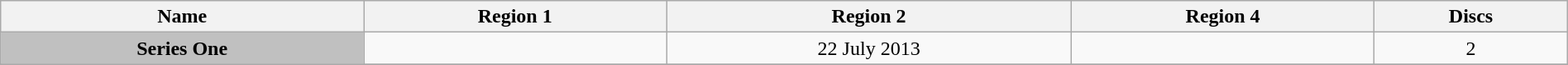<table class="wikitable" style="width:100%;">
<tr>
<th>Name</th>
<th>Region 1</th>
<th>Region 2</th>
<th>Region 4</th>
<th>Discs</th>
</tr>
<tr style="text-align:center;">
<td style="background:#C0C0C0; height:10px;"><strong>Series One</strong></td>
<td></td>
<td>22 July 2013</td>
<td></td>
<td>2</td>
</tr>
<tr>
</tr>
</table>
